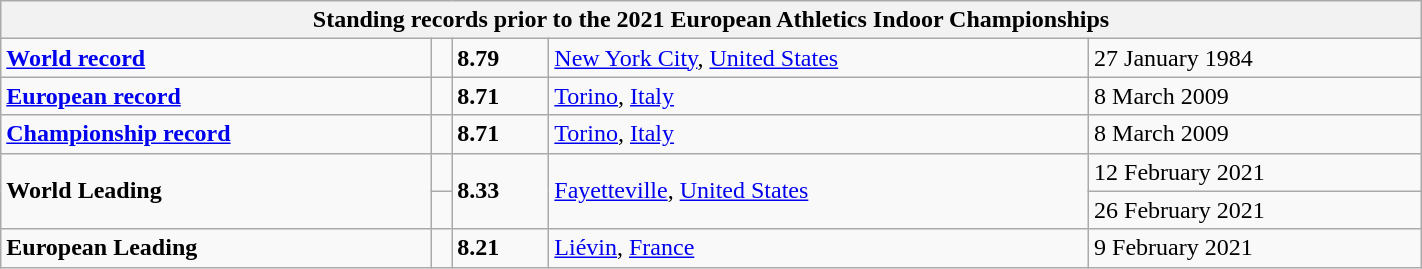<table class="wikitable" width=75%>
<tr>
<th colspan="5">Standing records prior to the 2021 European Athletics Indoor Championships</th>
</tr>
<tr>
<td><strong><a href='#'>World record</a></strong></td>
<td></td>
<td><strong>8.79</strong></td>
<td><a href='#'>New York City</a>, <a href='#'>United States</a></td>
<td>27 January 1984</td>
</tr>
<tr>
<td><strong><a href='#'>European record</a></strong></td>
<td></td>
<td><strong>8.71</strong></td>
<td><a href='#'>Torino</a>, <a href='#'>Italy</a></td>
<td>8 March 2009</td>
</tr>
<tr>
<td><strong><a href='#'>Championship record</a></strong></td>
<td></td>
<td><strong>8.71</strong></td>
<td><a href='#'>Torino</a>, <a href='#'>Italy</a></td>
<td>8 March 2009</td>
</tr>
<tr>
<td rowspan=2><strong>World Leading</strong></td>
<td></td>
<td rowspan=2><strong>8.33</strong></td>
<td rowspan=2><a href='#'>Fayetteville</a>, <a href='#'>United States</a></td>
<td>12 February 2021</td>
</tr>
<tr>
<td></td>
<td>26 February 2021</td>
</tr>
<tr>
<td><strong>European Leading</strong></td>
<td></td>
<td><strong>8.21</strong></td>
<td><a href='#'>Liévin</a>, <a href='#'>France</a></td>
<td>9 February 2021</td>
</tr>
</table>
